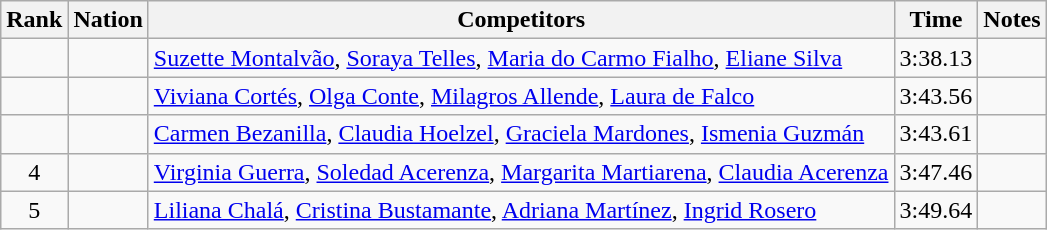<table class="wikitable sortable" style="text-align:center">
<tr>
<th>Rank</th>
<th>Nation</th>
<th>Competitors</th>
<th>Time</th>
<th>Notes</th>
</tr>
<tr>
<td></td>
<td align=left></td>
<td align=left><a href='#'>Suzette Montalvão</a>, <a href='#'>Soraya Telles</a>, <a href='#'>Maria do Carmo Fialho</a>, <a href='#'>Eliane Silva</a></td>
<td>3:38.13</td>
<td></td>
</tr>
<tr>
<td></td>
<td align=left></td>
<td align=left><a href='#'>Viviana Cortés</a>, <a href='#'>Olga Conte</a>, <a href='#'>Milagros Allende</a>, <a href='#'>Laura de Falco</a></td>
<td>3:43.56</td>
<td></td>
</tr>
<tr>
<td></td>
<td align=left></td>
<td align=left><a href='#'>Carmen Bezanilla</a>, <a href='#'>Claudia Hoelzel</a>, <a href='#'>Graciela Mardones</a>, <a href='#'>Ismenia Guzmán</a></td>
<td>3:43.61</td>
<td></td>
</tr>
<tr>
<td>4</td>
<td align=left></td>
<td align=left><a href='#'>Virginia Guerra</a>, <a href='#'>Soledad Acerenza</a>, <a href='#'>Margarita Martiarena</a>, <a href='#'>Claudia Acerenza</a></td>
<td>3:47.46</td>
<td></td>
</tr>
<tr>
<td>5</td>
<td align=left></td>
<td align=left><a href='#'>Liliana Chalá</a>, <a href='#'>Cristina Bustamante</a>, <a href='#'>Adriana Martínez</a>, <a href='#'>Ingrid Rosero</a></td>
<td>3:49.64</td>
<td></td>
</tr>
</table>
